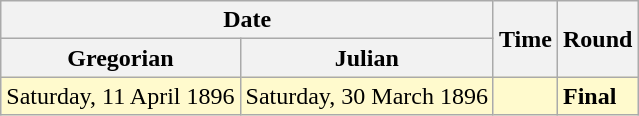<table class="wikitable">
<tr>
<th colspan=2>Date</th>
<th rowspan=2>Time</th>
<th rowspan=2>Round</th>
</tr>
<tr>
<th>Gregorian</th>
<th>Julian</th>
</tr>
<tr style=background:lemonchiffon>
<td>Saturday, 11 April 1896</td>
<td>Saturday, 30 March 1896</td>
<td></td>
<td><strong>Final</strong></td>
</tr>
</table>
